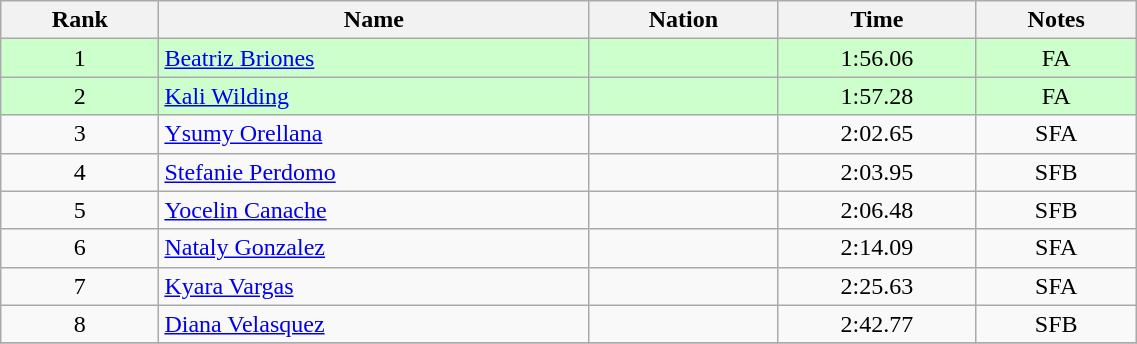<table class="wikitable sortable" style="text-align:center" width=60%>
<tr>
<th>Rank</th>
<th>Name</th>
<th>Nation</th>
<th>Time</th>
<th>Notes</th>
</tr>
<tr bgcolor=ccffcc>
<td>1</td>
<td align=left><a href='#'>Beatriz Briones</a></td>
<td align=left></td>
<td>1:56.06</td>
<td>FA</td>
</tr>
<tr bgcolor=ccffcc>
<td>2</td>
<td align=left><a href='#'>Kali Wilding</a></td>
<td align=left></td>
<td>1:57.28</td>
<td>FA</td>
</tr>
<tr>
<td>3</td>
<td align=left><a href='#'>Ysumy Orellana</a></td>
<td align=left></td>
<td>2:02.65</td>
<td>SFA</td>
</tr>
<tr>
<td>4</td>
<td align=left><a href='#'>Stefanie Perdomo</a></td>
<td align=left></td>
<td>2:03.95</td>
<td>SFB</td>
</tr>
<tr>
<td>5</td>
<td align=left><a href='#'>Yocelin Canache</a></td>
<td align=left></td>
<td>2:06.48</td>
<td>SFB</td>
</tr>
<tr>
<td>6</td>
<td align=left><a href='#'>Nataly Gonzalez</a></td>
<td align=left></td>
<td>2:14.09</td>
<td>SFA</td>
</tr>
<tr>
<td>7</td>
<td align=left><a href='#'>Kyara Vargas</a></td>
<td align=left></td>
<td>2:25.63</td>
<td>SFA</td>
</tr>
<tr>
<td>8</td>
<td align=left><a href='#'>Diana Velasquez</a></td>
<td align=left></td>
<td>2:42.77</td>
<td>SFB</td>
</tr>
<tr>
</tr>
</table>
